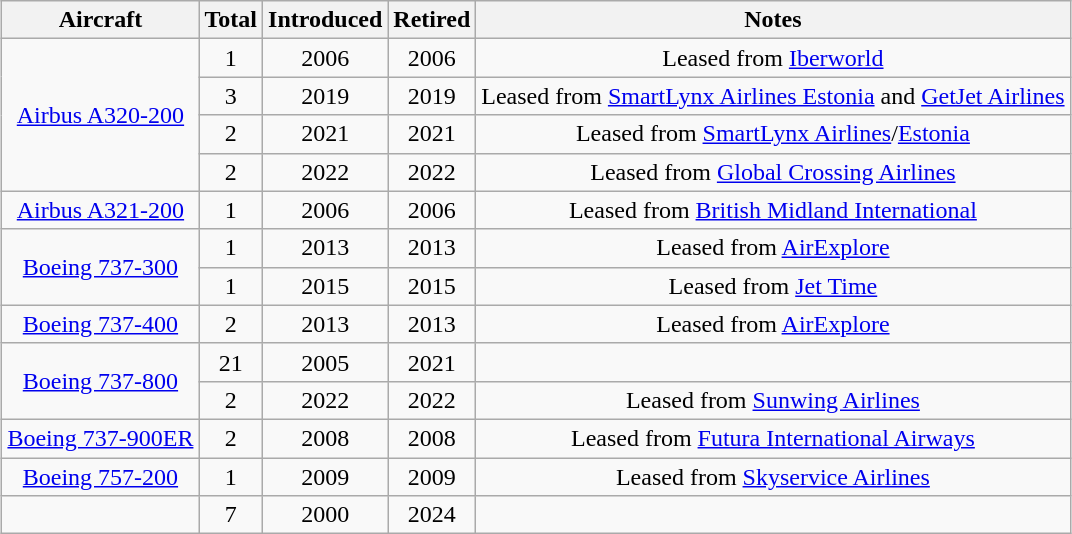<table class="wikitable" style="margin:0.5em auto; text-align:center">
<tr>
<th>Aircraft</th>
<th>Total</th>
<th>Introduced</th>
<th>Retired</th>
<th>Notes</th>
</tr>
<tr>
<td rowspan=4><a href='#'>Airbus A320-200</a></td>
<td>1</td>
<td>2006</td>
<td>2006</td>
<td>Leased  from <a href='#'>Iberworld</a></td>
</tr>
<tr>
<td>3</td>
<td>2019</td>
<td>2019</td>
<td>Leased  from <a href='#'>SmartLynx Airlines Estonia</a> and <a href='#'>GetJet Airlines</a></td>
</tr>
<tr>
<td>2</td>
<td>2021</td>
<td>2021</td>
<td>Leased from <a href='#'>SmartLynx Airlines</a>/<a href='#'>Estonia</a></td>
</tr>
<tr>
<td>2</td>
<td>2022</td>
<td>2022</td>
<td>Leased from <a href='#'>Global Crossing Airlines</a></td>
</tr>
<tr>
<td><a href='#'>Airbus A321-200</a></td>
<td>1</td>
<td>2006</td>
<td>2006</td>
<td>Leased from <a href='#'>British Midland International</a></td>
</tr>
<tr>
<td rowspan=2><a href='#'>Boeing 737-300</a></td>
<td>1</td>
<td>2013</td>
<td>2013</td>
<td>Leased from <a href='#'>AirExplore</a></td>
</tr>
<tr>
<td>1</td>
<td>2015</td>
<td>2015</td>
<td>Leased from <a href='#'>Jet Time</a></td>
</tr>
<tr>
<td><a href='#'>Boeing 737-400</a></td>
<td>2</td>
<td>2013</td>
<td>2013</td>
<td>Leased from <a href='#'>AirExplore</a></td>
</tr>
<tr>
<td rowspan=2><a href='#'>Boeing 737-800</a></td>
<td>21</td>
<td>2005</td>
<td>2021</td>
<td></td>
</tr>
<tr>
<td>2</td>
<td>2022</td>
<td>2022</td>
<td>Leased from <a href='#'>Sunwing Airlines</a></td>
</tr>
<tr>
<td><a href='#'>Boeing 737-900ER</a></td>
<td>2</td>
<td>2008</td>
<td>2008</td>
<td>Leased from <a href='#'>Futura International Airways</a></td>
</tr>
<tr>
<td><a href='#'>Boeing 757-200</a></td>
<td>1</td>
<td>2009</td>
<td>2009</td>
<td>Leased from <a href='#'>Skyservice Airlines</a></td>
</tr>
<tr>
<td></td>
<td>7</td>
<td>2000</td>
<td>2024</td>
<td></td>
</tr>
</table>
